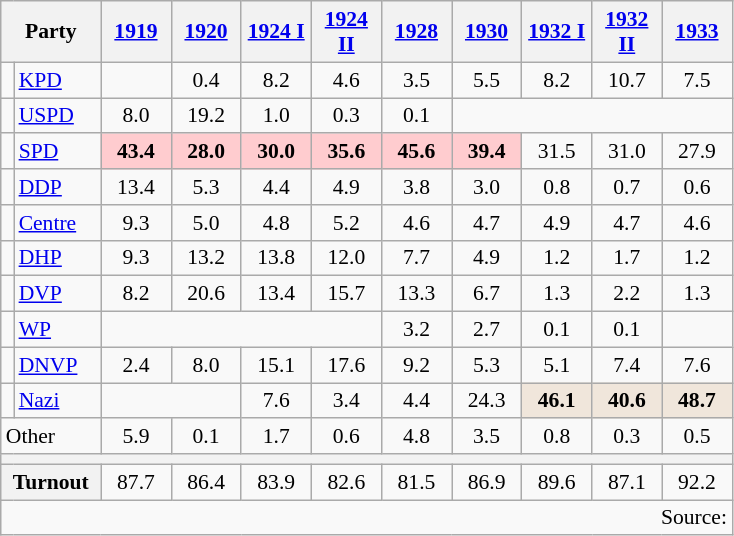<table class=wikitable style="font-size:90%; text-align:center">
<tr>
<th style="width:60px" colspan=2>Party</th>
<th style="width:40px"><a href='#'>1919</a></th>
<th style="width:40px"><a href='#'>1920</a></th>
<th style="width:40px"><a href='#'>1924 I</a></th>
<th style="width:40px"><a href='#'>1924 II</a></th>
<th style="width:40px"><a href='#'>1928</a></th>
<th style="width:40px"><a href='#'>1930</a></th>
<th style="width:40px"><a href='#'>1932 I</a></th>
<th style="width:40px"><a href='#'>1932 II</a></th>
<th style="width:40px"><a href='#'>1933</a></th>
</tr>
<tr>
<td bgcolor=></td>
<td align=left><a href='#'>KPD</a></td>
<td></td>
<td>0.4</td>
<td>8.2</td>
<td>4.6</td>
<td>3.5</td>
<td>5.5</td>
<td>8.2</td>
<td>10.7</td>
<td>7.5</td>
</tr>
<tr>
<td bgcolor=></td>
<td align=left><a href='#'>USPD</a></td>
<td>8.0</td>
<td>19.2</td>
<td>1.0</td>
<td>0.3</td>
<td>0.1</td>
</tr>
<tr>
<td bgcolor=></td>
<td align=left><a href='#'>SPD</a></td>
<td bgcolor=#FFCCCF><strong>43.4</strong></td>
<td bgcolor=#FFCCCF><strong>28.0</strong></td>
<td bgcolor=#FFCCCF><strong>30.0</strong></td>
<td bgcolor=#FFCCCF><strong>35.6</strong></td>
<td bgcolor=#FFCCCF><strong>45.6</strong></td>
<td bgcolor=#FFCCCF><strong>39.4</strong></td>
<td>31.5</td>
<td>31.0</td>
<td>27.9</td>
</tr>
<tr>
<td bgcolor=></td>
<td align=left><a href='#'>DDP</a></td>
<td>13.4</td>
<td>5.3</td>
<td>4.4</td>
<td>4.9</td>
<td>3.8</td>
<td>3.0</td>
<td>0.8</td>
<td>0.7</td>
<td>0.6</td>
</tr>
<tr>
<td bgcolor=></td>
<td align=left><a href='#'>Centre</a></td>
<td>9.3</td>
<td>5.0</td>
<td>4.8</td>
<td>5.2</td>
<td>4.6</td>
<td>4.7</td>
<td>4.9</td>
<td>4.7</td>
<td>4.6</td>
</tr>
<tr>
<td bgcolor=></td>
<td align=left><a href='#'>DHP</a></td>
<td>9.3</td>
<td>13.2</td>
<td>13.8</td>
<td>12.0</td>
<td>7.7</td>
<td>4.9</td>
<td>1.2</td>
<td>1.7</td>
<td>1.2</td>
</tr>
<tr>
<td bgcolor=></td>
<td align=left><a href='#'>DVP</a></td>
<td>8.2</td>
<td>20.6</td>
<td>13.4</td>
<td>15.7</td>
<td>13.3</td>
<td>6.7</td>
<td>1.3</td>
<td>2.2</td>
<td>1.3</td>
</tr>
<tr>
<td bgcolor=></td>
<td align=left><a href='#'>WP</a></td>
<td colspan=4></td>
<td>3.2</td>
<td>2.7</td>
<td>0.1</td>
<td>0.1</td>
</tr>
<tr>
<td bgcolor=></td>
<td align=left><a href='#'>DNVP</a></td>
<td>2.4</td>
<td>8.0</td>
<td>15.1</td>
<td>17.6</td>
<td>9.2</td>
<td>5.3</td>
<td>5.1</td>
<td>7.4</td>
<td>7.6</td>
</tr>
<tr>
<td bgcolor=></td>
<td align=left><a href='#'>Nazi</a></td>
<td colspan=2></td>
<td>7.6</td>
<td>3.4</td>
<td>4.4</td>
<td>24.3</td>
<td bgcolor=#F0E6DB><strong>46.1</strong></td>
<td bgcolor=#F0E6DB><strong>40.6</strong></td>
<td bgcolor=#F0E6DB><strong>48.7</strong></td>
</tr>
<tr>
<td colspan=2 align=left>Other</td>
<td>5.9</td>
<td>0.1</td>
<td>1.7</td>
<td>0.6</td>
<td>4.8</td>
<td>3.5</td>
<td>0.8</td>
<td>0.3</td>
<td>0.5</td>
</tr>
<tr>
<th colspan=11></th>
</tr>
<tr>
<th colspan=2 align=left>Turnout</th>
<td>87.7</td>
<td>86.4</td>
<td>83.9</td>
<td>82.6</td>
<td>81.5</td>
<td>86.9</td>
<td>89.6</td>
<td>87.1</td>
<td>92.2</td>
</tr>
<tr>
<td colspan=11 align=right>Source: </td>
</tr>
</table>
